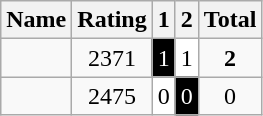<table class="wikitable">
<tr>
<th>Name</th>
<th>Rating</th>
<th>1</th>
<th>2</th>
<th>Total</th>
</tr>
<tr align=center>
<td><strong></strong></td>
<td>2371</td>
<td style="background:black; color:white">1</td>
<td style="background:white; color:black">1</td>
<td><strong>2</strong></td>
</tr>
<tr align=center>
<td></td>
<td>2475</td>
<td style="background:white; color:black">0</td>
<td style="background:black; color:white">0</td>
<td>0</td>
</tr>
</table>
